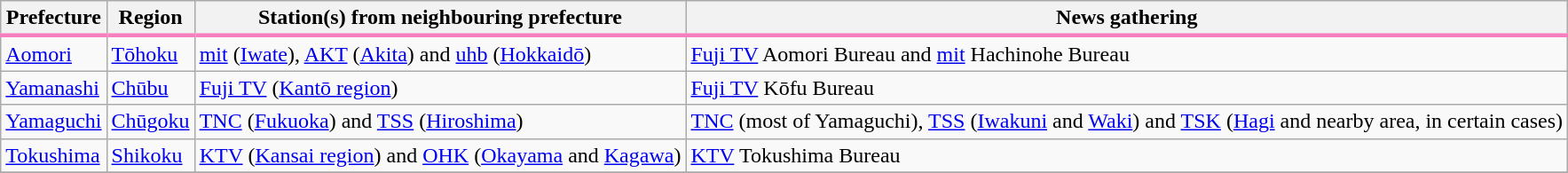<table class="wikitable sortable">
<tr>
<th style="border-bottom:3px solid #F77FBE;">Prefecture</th>
<th style="border-bottom:3px solid #F77FBE;">Region</th>
<th style="border-bottom:3px solid #F77FBE;" class="unsortable">Station(s) from neighbouring prefecture</th>
<th style="border-bottom:3px solid #F77FBE;" class="unsortable">News gathering</th>
</tr>
<tr>
<td><a href='#'>Aomori</a></td>
<td><a href='#'>Tōhoku</a></td>
<td><a href='#'>mit</a> (<a href='#'>Iwate</a>), <a href='#'>AKT</a> (<a href='#'>Akita</a>) and <a href='#'>uhb</a> (<a href='#'>Hokkaidō</a>)</td>
<td><a href='#'>Fuji TV</a> Aomori Bureau and <a href='#'>mit</a> Hachinohe Bureau</td>
</tr>
<tr>
<td><a href='#'>Yamanashi</a></td>
<td><a href='#'>Chūbu</a></td>
<td><a href='#'>Fuji TV</a> (<a href='#'>Kantō region</a>)</td>
<td><a href='#'>Fuji TV</a> Kōfu Bureau</td>
</tr>
<tr>
<td><a href='#'>Yamaguchi</a></td>
<td><a href='#'>Chūgoku</a></td>
<td><a href='#'>TNC</a> (<a href='#'>Fukuoka</a>) and <a href='#'>TSS</a> (<a href='#'>Hiroshima</a>)</td>
<td><a href='#'>TNC</a> (most of Yamaguchi), <a href='#'>TSS</a> (<a href='#'>Iwakuni</a> and <a href='#'>Waki</a>) and <a href='#'>TSK</a> (<a href='#'>Hagi</a> and nearby area, in certain cases)</td>
</tr>
<tr>
<td><a href='#'>Tokushima</a></td>
<td><a href='#'>Shikoku</a></td>
<td><a href='#'>KTV</a> (<a href='#'>Kansai region</a>) and <a href='#'>OHK</a> (<a href='#'>Okayama</a> and <a href='#'>Kagawa</a>)</td>
<td><a href='#'>KTV</a> Tokushima Bureau</td>
</tr>
<tr>
</tr>
</table>
